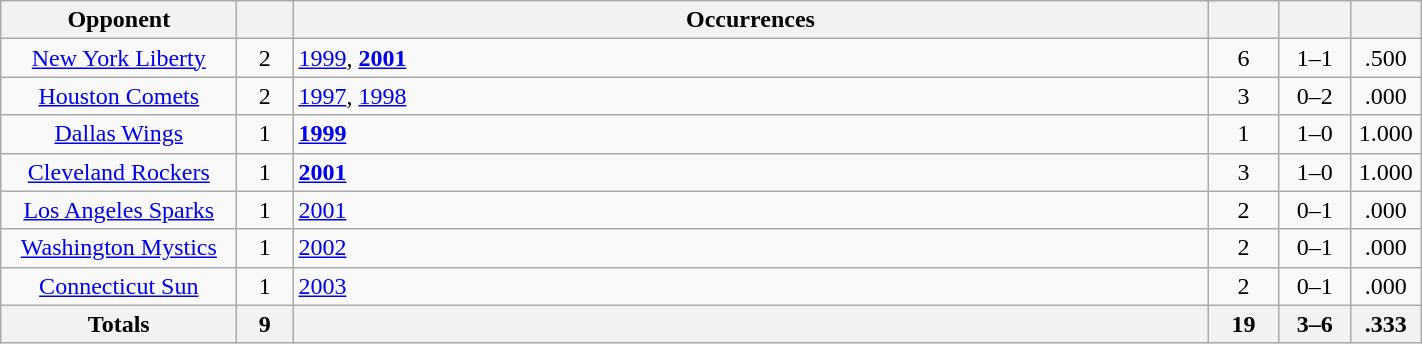<table class="wikitable sortable" style="text-align: center; width: 75%;">
<tr>
<th width="150">Opponent</th>
<th width="30"></th>
<th>Occurrences</th>
<th width="40"></th>
<th width="40"></th>
<th width="40"></th>
</tr>
<tr>
<td><a href='#'>New York Liberty</a></td>
<td>2</td>
<td align=left><a href='#'>1999</a>, <strong><a href='#'>2001</a></strong></td>
<td>6</td>
<td>1–1</td>
<td>.500</td>
</tr>
<tr>
<td><a href='#'>Houston Comets</a></td>
<td>2</td>
<td align=left><a href='#'>1997</a>, <a href='#'>1998</a></td>
<td>3</td>
<td>0–2</td>
<td>.000</td>
</tr>
<tr>
<td><a href='#'>Dallas Wings</a></td>
<td>1</td>
<td align="left"><strong><a href='#'>1999</a></strong></td>
<td>1</td>
<td>1–0</td>
<td>1.000</td>
</tr>
<tr>
<td><a href='#'>Cleveland Rockers</a></td>
<td>1</td>
<td align=left><strong><a href='#'>2001</a></strong></td>
<td>3</td>
<td>1–0</td>
<td>1.000</td>
</tr>
<tr>
<td><a href='#'>Los Angeles Sparks</a></td>
<td>1</td>
<td align=left><a href='#'>2001</a></td>
<td>2</td>
<td>0–1</td>
<td>.000</td>
</tr>
<tr>
<td><a href='#'>Washington Mystics</a></td>
<td>1</td>
<td align=left><a href='#'>2002</a></td>
<td>2</td>
<td>0–1</td>
<td>.000</td>
</tr>
<tr>
<td><a href='#'>Connecticut Sun</a></td>
<td>1</td>
<td align="left"><a href='#'>2003</a></td>
<td>2</td>
<td>0–1</td>
<td>.000</td>
</tr>
<tr>
<th width="150">Totals</th>
<th width="30">9</th>
<th></th>
<th width="40">19</th>
<th width="40">3–6</th>
<th width="40">.333</th>
</tr>
</table>
